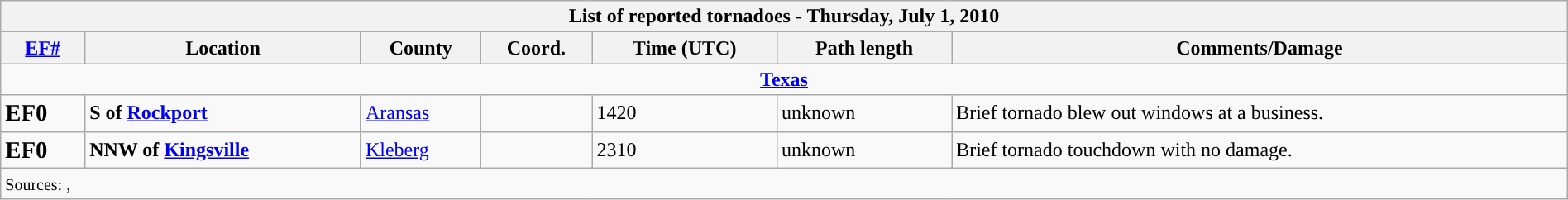<table class="wikitable collapsible" style="width:100%;">
<tr>
<th colspan="7">List of reported tornadoes - Thursday, July 1, 2010</th>
</tr>
<tr>
<th><a href='#'>EF#</a></th>
<th>Location</th>
<th>County</th>
<th>Coord.</th>
<th>Time (UTC)</th>
<th>Path length</th>
<th>Comments/Damage</th>
</tr>
<tr>
<td colspan="7" style="text-align:center;"><strong><a href='#'>Texas</a></strong></td>
</tr>
<tr>
<td><big><strong>EF0</strong></big></td>
<td><strong>S of <a href='#'>Rockport</a></strong></td>
<td><a href='#'>Aransas</a></td>
<td></td>
<td>1420</td>
<td>unknown</td>
<td>Brief tornado blew out windows at a business.</td>
</tr>
<tr>
<td><big><strong>EF0</strong></big></td>
<td><strong>NNW of <a href='#'>Kingsville</a></strong></td>
<td><a href='#'>Kleberg</a></td>
<td></td>
<td>2310</td>
<td>unknown</td>
<td>Brief tornado touchdown with no damage.</td>
</tr>
<tr>
<td colspan="7"><small>Sources: , </small></td>
</tr>
</table>
